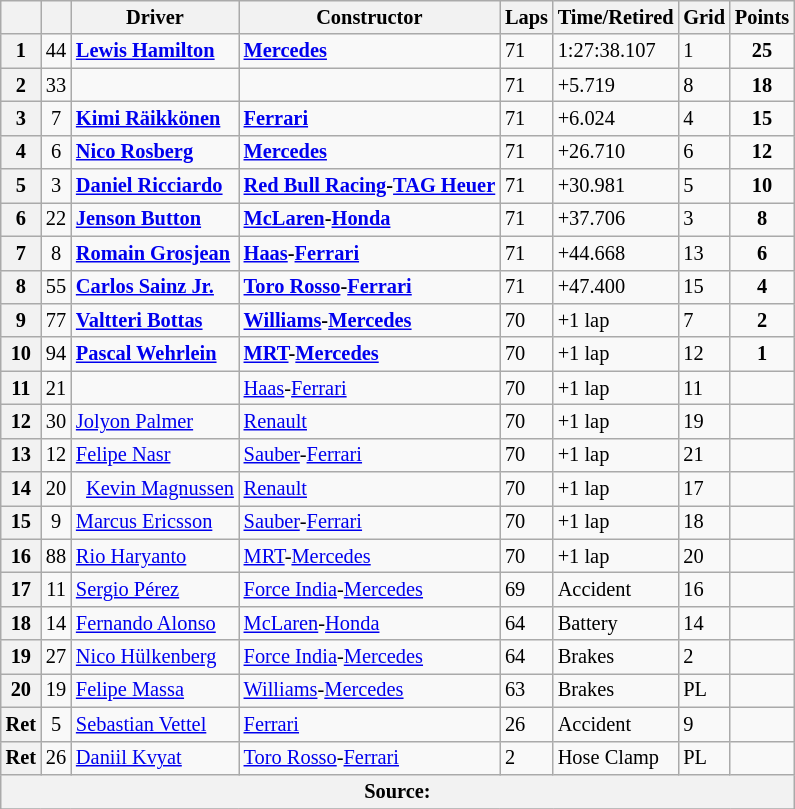<table class="wikitable" style="font-size: 85%;">
<tr>
<th></th>
<th></th>
<th>Driver</th>
<th>Constructor</th>
<th>Laps</th>
<th>Time/Retired</th>
<th>Grid</th>
<th>Points</th>
</tr>
<tr>
<th>1</th>
<td align="center">44</td>
<td><strong> <a href='#'>Lewis Hamilton</a></strong></td>
<td><strong><a href='#'>Mercedes</a></strong></td>
<td>71</td>
<td>1:27:38.107</td>
<td>1</td>
<td align="center"><strong>25</strong></td>
</tr>
<tr>
<th>2</th>
<td align="center">33</td>
<td></td>
<td></td>
<td>71</td>
<td>+5.719</td>
<td>8</td>
<td align="center"><strong>18</strong></td>
</tr>
<tr>
<th>3</th>
<td align="center">7</td>
<td><strong> <a href='#'>Kimi Räikkönen</a></strong></td>
<td><strong><a href='#'>Ferrari</a></strong></td>
<td>71</td>
<td>+6.024</td>
<td>4</td>
<td align="center"><strong>15</strong></td>
</tr>
<tr>
<th>4</th>
<td align="center">6</td>
<td><strong> <a href='#'>Nico Rosberg</a></strong></td>
<td><strong><a href='#'>Mercedes</a></strong></td>
<td>71</td>
<td>+26.710</td>
<td>6</td>
<td align="center"><strong>12</strong></td>
</tr>
<tr>
<th>5</th>
<td align="center">3</td>
<td><strong> <a href='#'>Daniel Ricciardo</a></strong></td>
<td><strong><a href='#'>Red Bull Racing</a>-<a href='#'>TAG Heuer</a></strong></td>
<td>71</td>
<td>+30.981</td>
<td>5</td>
<td align="center"><strong>10</strong></td>
</tr>
<tr>
<th>6</th>
<td align="center">22</td>
<td><strong> <a href='#'>Jenson Button</a></strong></td>
<td><strong><a href='#'>McLaren</a>-<a href='#'>Honda</a></strong></td>
<td>71</td>
<td>+37.706</td>
<td>3</td>
<td align="center"><strong>8</strong></td>
</tr>
<tr>
<th>7</th>
<td align="center">8</td>
<td><strong> <a href='#'>Romain Grosjean</a></strong></td>
<td><strong><a href='#'>Haas</a>-<a href='#'>Ferrari</a></strong></td>
<td>71</td>
<td>+44.668</td>
<td>13</td>
<td align="center"><strong>6</strong></td>
</tr>
<tr>
<th>8</th>
<td align="center">55</td>
<td><strong> <a href='#'>Carlos Sainz Jr.</a></strong></td>
<td><strong><a href='#'>Toro Rosso</a>-<a href='#'>Ferrari</a></strong></td>
<td>71</td>
<td>+47.400</td>
<td>15</td>
<td align="center"><strong>4</strong></td>
</tr>
<tr>
<th>9</th>
<td align="center">77</td>
<td><strong> <a href='#'>Valtteri Bottas</a></strong></td>
<td><strong><a href='#'>Williams</a>-<a href='#'>Mercedes</a></strong></td>
<td>70</td>
<td>+1 lap</td>
<td>7</td>
<td align="center"><strong>2</strong></td>
</tr>
<tr>
<th>10</th>
<td align="center">94</td>
<td><strong> <a href='#'>Pascal Wehrlein</a></strong></td>
<td><strong><a href='#'>MRT</a>-<a href='#'>Mercedes</a></strong></td>
<td>70</td>
<td>+1 lap</td>
<td>12</td>
<td align="center"><strong>1</strong></td>
</tr>
<tr>
<th>11</th>
<td align="center">21</td>
<td></td>
<td><a href='#'>Haas</a>-<a href='#'>Ferrari</a></td>
<td>70</td>
<td>+1 lap</td>
<td>11</td>
<td></td>
</tr>
<tr>
<th>12</th>
<td align="center">30</td>
<td> <a href='#'>Jolyon Palmer</a></td>
<td><a href='#'>Renault</a></td>
<td>70</td>
<td>+1 lap</td>
<td>19</td>
<td></td>
</tr>
<tr>
<th>13</th>
<td align="center">12</td>
<td> <a href='#'>Felipe Nasr</a></td>
<td><a href='#'>Sauber</a>-<a href='#'>Ferrari</a></td>
<td>70</td>
<td>+1 lap</td>
<td>21</td>
<td></td>
</tr>
<tr>
<th>14</th>
<td align="center">20</td>
<td>  <a href='#'>Kevin Magnussen</a></td>
<td><a href='#'>Renault</a></td>
<td>70</td>
<td>+1 lap</td>
<td>17</td>
<td></td>
</tr>
<tr>
<th>15</th>
<td align="center">9</td>
<td> <a href='#'>Marcus Ericsson</a></td>
<td><a href='#'>Sauber</a>-<a href='#'>Ferrari</a></td>
<td>70</td>
<td>+1 lap</td>
<td>18</td>
<td></td>
</tr>
<tr>
<th>16</th>
<td align="center">88</td>
<td> <a href='#'>Rio Haryanto</a></td>
<td><a href='#'>MRT</a>-<a href='#'>Mercedes</a></td>
<td>70</td>
<td>+1 lap</td>
<td>20</td>
<td></td>
</tr>
<tr>
<th>17</th>
<td align="center">11</td>
<td> <a href='#'>Sergio Pérez</a></td>
<td><a href='#'>Force India</a>-<a href='#'>Mercedes</a></td>
<td>69</td>
<td>Accident</td>
<td>16</td>
<td></td>
</tr>
<tr>
<th>18</th>
<td align="center">14</td>
<td> <a href='#'>Fernando Alonso</a></td>
<td><a href='#'>McLaren</a>-<a href='#'>Honda</a></td>
<td>64</td>
<td>Battery</td>
<td>14</td>
<td></td>
</tr>
<tr>
<th>19</th>
<td align="center">27</td>
<td> <a href='#'>Nico Hülkenberg</a></td>
<td><a href='#'>Force India</a>-<a href='#'>Mercedes</a></td>
<td>64</td>
<td>Brakes</td>
<td>2</td>
<td></td>
</tr>
<tr>
<th>20</th>
<td align="center">19</td>
<td> <a href='#'>Felipe Massa</a></td>
<td><a href='#'>Williams</a>-<a href='#'>Mercedes</a></td>
<td>63</td>
<td>Brakes</td>
<td>PL</td>
<td></td>
</tr>
<tr>
<th>Ret</th>
<td align="center">5</td>
<td> <a href='#'>Sebastian Vettel</a></td>
<td><a href='#'>Ferrari</a></td>
<td>26</td>
<td>Accident</td>
<td>9</td>
<td></td>
</tr>
<tr>
<th>Ret</th>
<td align="center">26</td>
<td> <a href='#'>Daniil Kvyat</a></td>
<td><a href='#'>Toro Rosso</a>-<a href='#'>Ferrari</a></td>
<td>2</td>
<td>Hose Clamp</td>
<td>PL</td>
<td></td>
</tr>
<tr>
<th colspan=8>Source:</th>
</tr>
<tr>
</tr>
</table>
